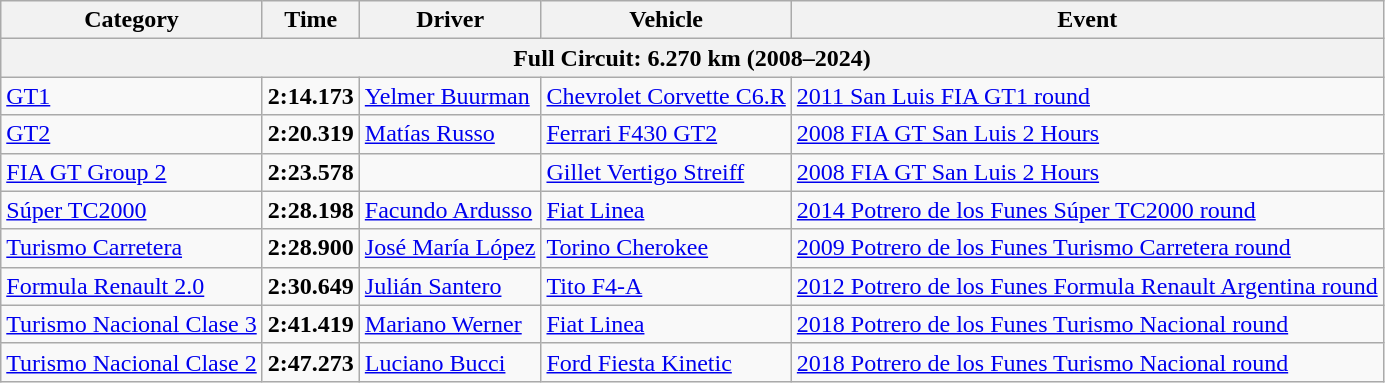<table class="wikitable">
<tr>
<th>Category</th>
<th>Time</th>
<th>Driver</th>
<th>Vehicle</th>
<th>Event</th>
</tr>
<tr>
<th colspan=5>Full Circuit: 6.270 km (2008–2024)</th>
</tr>
<tr>
<td><a href='#'>GT1</a></td>
<td><strong>2:14.173</strong></td>
<td><a href='#'>Yelmer Buurman</a></td>
<td><a href='#'>Chevrolet Corvette C6.R</a></td>
<td><a href='#'>2011 San Luis FIA GT1 round</a></td>
</tr>
<tr>
<td><a href='#'>GT2</a></td>
<td><strong>2:20.319</strong></td>
<td><a href='#'>Matías Russo</a></td>
<td><a href='#'>Ferrari F430 GT2</a></td>
<td><a href='#'>2008 FIA GT San Luis 2 Hours</a></td>
</tr>
<tr>
<td><a href='#'>FIA GT Group 2</a></td>
<td><strong>2:23.578</strong></td>
<td></td>
<td><a href='#'>Gillet Vertigo Streiff</a></td>
<td><a href='#'>2008 FIA GT San Luis 2 Hours</a></td>
</tr>
<tr>
<td><a href='#'>Súper TC2000</a></td>
<td><strong>2:28.198</strong></td>
<td><a href='#'>Facundo Ardusso</a></td>
<td><a href='#'>Fiat Linea</a></td>
<td><a href='#'>2014 Potrero de los Funes Súper TC2000 round</a></td>
</tr>
<tr>
<td><a href='#'>Turismo Carretera</a></td>
<td><strong>2:28.900</strong></td>
<td><a href='#'>José María López</a></td>
<td><a href='#'>Torino Cherokee</a></td>
<td><a href='#'>2009 Potrero de los Funes Turismo Carretera round</a></td>
</tr>
<tr>
<td><a href='#'>Formula Renault 2.0</a></td>
<td><strong>2:30.649</strong></td>
<td><a href='#'>Julián Santero</a></td>
<td><a href='#'>Tito F4-A</a></td>
<td><a href='#'>2012 Potrero de los Funes Formula Renault Argentina round</a></td>
</tr>
<tr>
<td><a href='#'>Turismo Nacional Clase 3</a></td>
<td><strong>2:41.419</strong></td>
<td><a href='#'>Mariano Werner</a></td>
<td><a href='#'>Fiat Linea</a></td>
<td><a href='#'>2018 Potrero de los Funes Turismo Nacional round</a></td>
</tr>
<tr>
<td><a href='#'>Turismo Nacional Clase 2</a></td>
<td><strong>2:47.273</strong></td>
<td><a href='#'>Luciano Bucci</a></td>
<td><a href='#'>Ford Fiesta Kinetic</a></td>
<td><a href='#'>2018 Potrero de los Funes Turismo Nacional round</a></td>
</tr>
</table>
